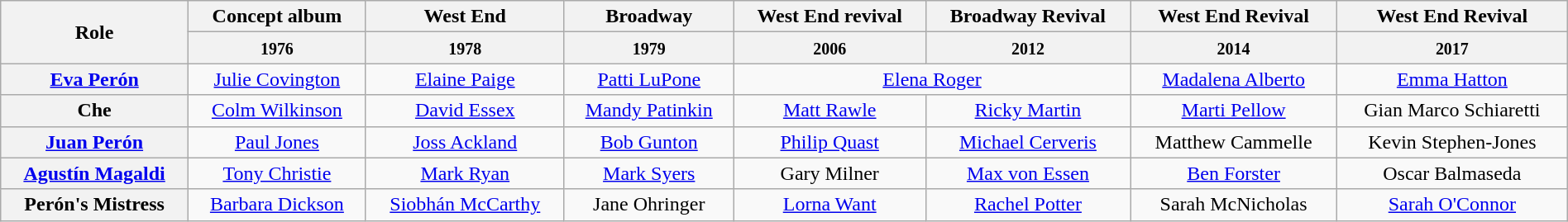<table class="wikitable" width="100%">
<tr>
<th rowspan=2>Role</th>
<th>Concept album</th>
<th>West End</th>
<th>Broadway</th>
<th>West End revival</th>
<th>Broadway Revival</th>
<th>West End Revival</th>
<th>West End Revival</th>
</tr>
<tr>
<th><small>1976</small></th>
<th><small>1978</small></th>
<th><small>1979</small></th>
<th><small>2006</small></th>
<th><small>2012</small></th>
<th><small>2014</small></th>
<th><small>2017</small></th>
</tr>
<tr>
<th scope="row"><a href='#'>Eva Perón</a></th>
<td align="center"><a href='#'>Julie Covington</a></td>
<td align="center"><a href='#'>Elaine Paige</a></td>
<td align="center" colspan="1"><a href='#'>Patti LuPone</a></td>
<td align="center" colspan="2"><a href='#'>Elena Roger</a></td>
<td align="center"><a href='#'>Madalena Alberto</a></td>
<td align="center"><a href='#'>Emma Hatton</a></td>
</tr>
<tr>
<th scope="row">Che</th>
<td align="center"><a href='#'>Colm Wilkinson</a></td>
<td align="center"><a href='#'>David Essex</a></td>
<td align="center"><a href='#'>Mandy Patinkin</a></td>
<td align="center"><a href='#'>Matt Rawle</a></td>
<td align="center"><a href='#'>Ricky Martin</a></td>
<td align="center"><a href='#'>Marti Pellow</a></td>
<td align="center">Gian Marco Schiaretti</td>
</tr>
<tr>
<th scope="row"><a href='#'>Juan Perón</a></th>
<td align="center"><a href='#'>Paul Jones</a></td>
<td align="center"><a href='#'>Joss Ackland</a></td>
<td align="center"><a href='#'>Bob Gunton</a></td>
<td align="center"><a href='#'>Philip Quast</a></td>
<td align="center"><a href='#'>Michael Cerveris</a></td>
<td align="center">Matthew Cammelle</td>
<td align="center">Kevin Stephen-Jones</td>
</tr>
<tr>
<th scope="row"><a href='#'>Agustín Magaldi</a></th>
<td align="center"><a href='#'>Tony Christie</a></td>
<td align="center"><a href='#'>Mark Ryan</a></td>
<td align="center"><a href='#'>Mark Syers</a></td>
<td align="center">Gary Milner</td>
<td align="center"><a href='#'>Max von Essen</a></td>
<td align="center"><a href='#'>Ben Forster</a></td>
<td align="center">Oscar Balmaseda</td>
</tr>
<tr>
<th scope="row">Perón's Mistress</th>
<td align="center"><a href='#'>Barbara Dickson</a></td>
<td align="center"><a href='#'>Siobhán McCarthy</a></td>
<td align="center">Jane Ohringer</td>
<td align="center"><a href='#'>Lorna Want</a></td>
<td align="center"><a href='#'>Rachel Potter</a></td>
<td align="center">Sarah McNicholas</td>
<td align="center"><a href='#'>Sarah O'Connor</a></td>
</tr>
</table>
